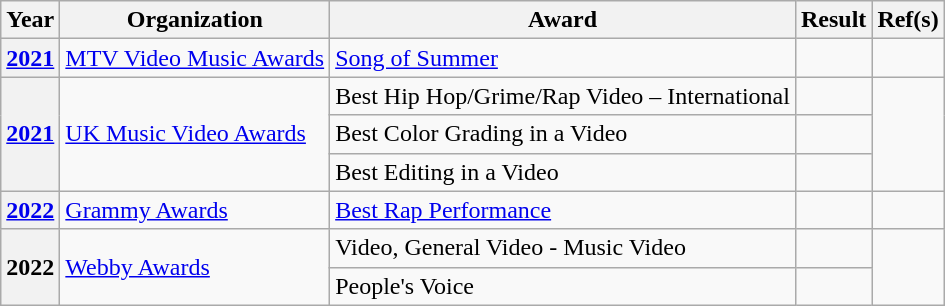<table class="wikitable plainrowheaders">
<tr align=center>
<th scope="col">Year</th>
<th scope="col">Organization</th>
<th scope="col">Award</th>
<th scope="col">Result</th>
<th scope="col">Ref(s)</th>
</tr>
<tr>
<th scope="row"><a href='#'>2021</a></th>
<td><a href='#'>MTV Video Music Awards</a></td>
<td><a href='#'>Song of Summer</a></td>
<td></td>
<td style="text-align:center;"></td>
</tr>
<tr>
<th rowspan="3" scope="row"><a href='#'>2021</a></th>
<td rowspan="3"><a href='#'>UK Music Video Awards</a></td>
<td>Best Hip Hop/Grime/Rap Video – International</td>
<td></td>
<td rowspan="3" style="text-align:center;"></td>
</tr>
<tr>
<td>Best Color Grading in a Video</td>
<td></td>
</tr>
<tr>
<td>Best Editing in a Video</td>
<td></td>
</tr>
<tr>
<th scope="row"><a href='#'>2022</a></th>
<td><a href='#'>Grammy Awards</a></td>
<td><a href='#'>Best Rap Performance</a></td>
<td></td>
<td style="text-align:center;"></td>
</tr>
<tr>
<th rowspan="2" scope="row">2022</th>
<td rowspan="2"><a href='#'>Webby Awards</a></td>
<td>Video, General Video - Music Video</td>
<td></td>
<td rowspan="2" style="text-align:center;"></td>
</tr>
<tr>
<td>People's Voice</td>
<td></td>
</tr>
</table>
